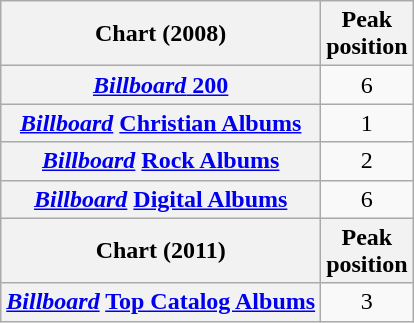<table class="wikitable sortable plainrowheaders">
<tr>
<th scope="col">Chart (2008)</th>
<th scope="col">Peak<br>position</th>
</tr>
<tr>
<th scope="row"><a href='#'><em>Billboard</em> 200</a></th>
<td align="center">6</td>
</tr>
<tr>
<th scope="row"><em><a href='#'>Billboard</a></em> <a href='#'>Christian Albums</a></th>
<td align="center">1</td>
</tr>
<tr>
<th scope="row"><em><a href='#'>Billboard</a></em> <a href='#'>Rock Albums</a></th>
<td align="center">2</td>
</tr>
<tr>
<th scope="row"><em><a href='#'>Billboard</a></em> <a href='#'>Digital Albums</a></th>
<td align="center">6</td>
</tr>
<tr>
<th scope="col">Chart (2011)</th>
<th scope="col">Peak<br>position</th>
</tr>
<tr>
<th scope="row"><em><a href='#'>Billboard</a></em> <a href='#'>Top Catalog Albums</a></th>
<td align="center">3</td>
</tr>
</table>
